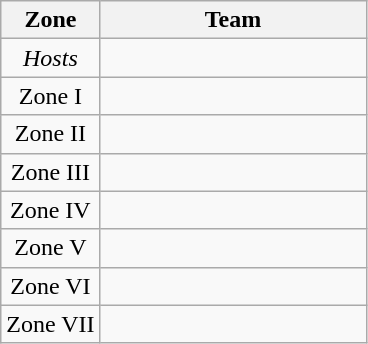<table class="wikitable">
<tr>
<th>Zone</th>
<th width=170>Team</th>
</tr>
<tr>
<td align=center><em>Hosts</em></td>
<td></td>
</tr>
<tr>
<td align=center>Zone I</td>
<td></td>
</tr>
<tr>
<td align=center>Zone II</td>
<td></td>
</tr>
<tr>
<td align=center>Zone III</td>
<td></td>
</tr>
<tr>
<td align=center>Zone IV</td>
<td></td>
</tr>
<tr>
<td align=center>Zone V</td>
<td></td>
</tr>
<tr>
<td align=center>Zone VI</td>
<td></td>
</tr>
<tr>
<td align=center>Zone VII</td>
<td></td>
</tr>
</table>
